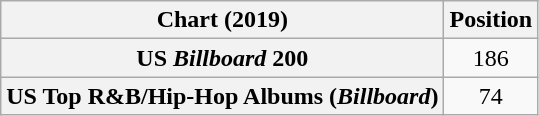<table class="wikitable plainrowheaders" style="text-align:center">
<tr>
<th scope="col">Chart (2019)</th>
<th scope="col">Position</th>
</tr>
<tr>
<th scope="row">US <em>Billboard</em> 200</th>
<td>186</td>
</tr>
<tr>
<th scope="row">US Top R&B/Hip-Hop Albums (<em>Billboard</em>)</th>
<td>74</td>
</tr>
</table>
